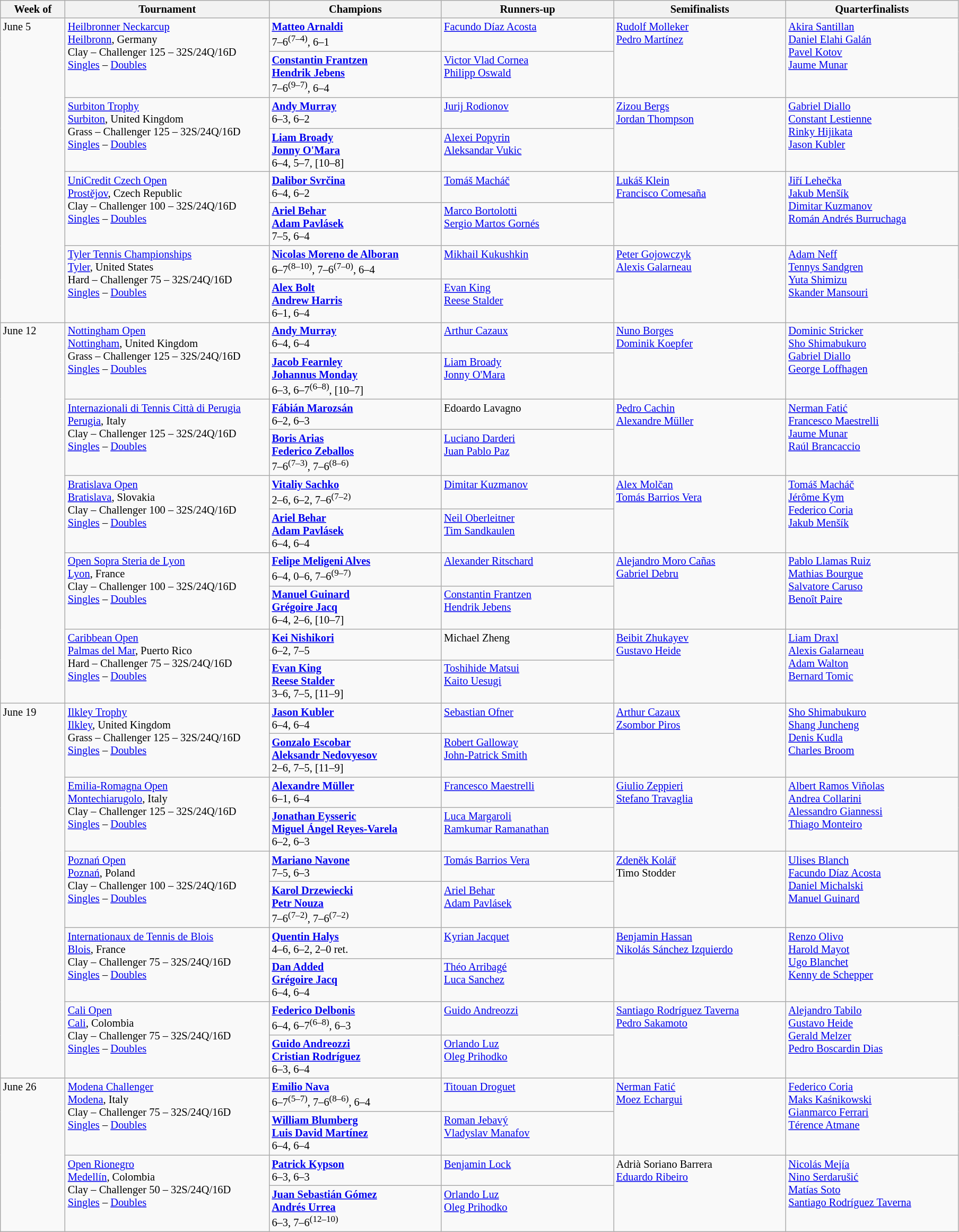<table class="wikitable" style="font-size:85%;">
<tr>
<th width="75">Week of</th>
<th width="250">Tournament</th>
<th width="210">Champions</th>
<th width="210">Runners-up</th>
<th width="210">Semifinalists</th>
<th width="210">Quarterfinalists</th>
</tr>
<tr style="vertical-align:top">
<td rowspan=8>June 5</td>
<td rowspan=2><a href='#'>Heilbronner Neckarcup</a><br><a href='#'>Heilbronn</a>, Germany <br> Clay – Challenger 125 – 32S/24Q/16D<br><a href='#'>Singles</a> – <a href='#'>Doubles</a></td>
<td> <strong><a href='#'>Matteo Arnaldi</a></strong><br>7–6<sup>(7–4)</sup>, 6–1</td>
<td> <a href='#'>Facundo Díaz Acosta</a></td>
<td rowspan=2> <a href='#'>Rudolf Molleker</a> <br>  <a href='#'>Pedro Martínez</a></td>
<td rowspan=2> <a href='#'>Akira Santillan</a> <br> <a href='#'>Daniel Elahi Galán</a> <br><a href='#'>Pavel Kotov</a> <br>  <a href='#'>Jaume Munar</a></td>
</tr>
<tr style="vertical-align:top">
<td> <strong><a href='#'>Constantin Frantzen</a></strong><br> <strong><a href='#'>Hendrik Jebens</a></strong><br>7–6<sup>(9–7)</sup>, 6–4</td>
<td> <a href='#'>Victor Vlad Cornea</a><br> <a href='#'>Philipp Oswald</a></td>
</tr>
<tr style="vertical-align:top">
<td rowspan=2><a href='#'>Surbiton Trophy</a><br><a href='#'>Surbiton</a>, United Kingdom <br> Grass – Challenger 125 – 32S/24Q/16D<br><a href='#'>Singles</a> – <a href='#'>Doubles</a></td>
<td> <strong><a href='#'>Andy Murray</a></strong><br>6–3, 6–2</td>
<td> <a href='#'>Jurij Rodionov</a></td>
<td rowspan=2> <a href='#'>Zizou Bergs</a> <br>  <a href='#'>Jordan Thompson</a></td>
<td rowspan=2> <a href='#'>Gabriel Diallo</a> <br> <a href='#'>Constant Lestienne</a> <br> <a href='#'>Rinky Hijikata</a> <br>  <a href='#'>Jason Kubler</a></td>
</tr>
<tr style="vertical-align:top">
<td> <strong><a href='#'>Liam Broady</a></strong><br> <strong><a href='#'>Jonny O'Mara</a></strong><br>6–4, 5–7, [10–8]</td>
<td> <a href='#'>Alexei Popyrin</a><br> <a href='#'>Aleksandar Vukic</a></td>
</tr>
<tr style="vertical-align:top">
<td rowspan=2><a href='#'>UniCredit Czech Open</a><br><a href='#'>Prostějov</a>, Czech Republic <br> Clay – Challenger 100 – 32S/24Q/16D<br><a href='#'>Singles</a> – <a href='#'>Doubles</a></td>
<td> <strong><a href='#'>Dalibor Svrčina</a></strong><br>6–4, 6–2</td>
<td> <a href='#'>Tomáš Macháč</a></td>
<td rowspan=2> <a href='#'>Lukáš Klein</a> <br>  <a href='#'>Francisco Comesaña</a></td>
<td rowspan=2> <a href='#'>Jiří Lehečka</a> <br> <a href='#'>Jakub Menšík</a> <br> <a href='#'>Dimitar Kuzmanov</a> <br>  <a href='#'>Román Andrés Burruchaga</a></td>
</tr>
<tr style="vertical-align:top">
<td> <strong><a href='#'>Ariel Behar</a></strong><br> <strong><a href='#'>Adam Pavlásek</a></strong><br>7–5, 6–4</td>
<td> <a href='#'>Marco Bortolotti</a><br> <a href='#'>Sergio Martos Gornés</a></td>
</tr>
<tr style="vertical-align:top">
<td rowspan=2><a href='#'>Tyler Tennis Championships</a><br><a href='#'>Tyler</a>, United States <br> Hard – Challenger 75 – 32S/24Q/16D<br><a href='#'>Singles</a> – <a href='#'>Doubles</a></td>
<td> <strong><a href='#'>Nicolas Moreno de Alboran</a></strong><br>6–7<sup>(8–10)</sup>, 7–6<sup>(7–0)</sup>, 6–4</td>
<td> <a href='#'>Mikhail Kukushkin</a></td>
<td rowspan=2> <a href='#'>Peter Gojowczyk</a> <br>  <a href='#'>Alexis Galarneau</a></td>
<td rowspan=2> <a href='#'>Adam Neff</a> <br> <a href='#'>Tennys Sandgren</a> <br> <a href='#'>Yuta Shimizu</a> <br>  <a href='#'>Skander Mansouri</a></td>
</tr>
<tr style="vertical-align:top">
<td> <strong><a href='#'>Alex Bolt</a></strong><br> <strong><a href='#'>Andrew Harris</a></strong><br>6–1, 6–4</td>
<td> <a href='#'>Evan King</a><br> <a href='#'>Reese Stalder</a></td>
</tr>
<tr style="vertical-align:top">
<td rowspan=10>June 12</td>
<td rowspan=2><a href='#'>Nottingham Open</a><br><a href='#'>Nottingham</a>, United Kingdom <br> Grass – Challenger 125 – 32S/24Q/16D<br><a href='#'>Singles</a> – <a href='#'>Doubles</a></td>
<td> <strong><a href='#'>Andy Murray</a></strong><br>6–4, 6–4</td>
<td> <a href='#'>Arthur Cazaux</a></td>
<td rowspan=2> <a href='#'>Nuno Borges</a> <br>  <a href='#'>Dominik Koepfer</a></td>
<td rowspan=2> <a href='#'>Dominic Stricker</a> <br> <a href='#'>Sho Shimabukuro</a> <br> <a href='#'>Gabriel Diallo</a> <br>  <a href='#'>George Loffhagen</a></td>
</tr>
<tr style="vertical-align:top">
<td> <strong><a href='#'>Jacob Fearnley</a></strong><br> <strong><a href='#'>Johannus Monday</a></strong><br>6–3, 6–7<sup>(6–8)</sup>, [10–7]</td>
<td> <a href='#'>Liam Broady</a><br> <a href='#'>Jonny O'Mara</a></td>
</tr>
<tr style="vertical-align:top">
<td rowspan=2><a href='#'>Internazionali di Tennis Città di Perugia</a><br><a href='#'>Perugia</a>, Italy <br> Clay – Challenger 125 – 32S/24Q/16D<br><a href='#'>Singles</a> – <a href='#'>Doubles</a></td>
<td> <strong><a href='#'>Fábián Marozsán</a></strong><br>6–2, 6–3</td>
<td> Edoardo Lavagno</td>
<td rowspan=2> <a href='#'>Pedro Cachin</a> <br>  <a href='#'>Alexandre Müller</a></td>
<td rowspan=2> <a href='#'>Nerman Fatić</a> <br> <a href='#'>Francesco Maestrelli</a> <br> <a href='#'>Jaume Munar</a> <br>  <a href='#'>Raúl Brancaccio</a></td>
</tr>
<tr style="vertical-align:top">
<td> <strong><a href='#'>Boris Arias</a></strong><br> <strong><a href='#'>Federico Zeballos</a></strong><br>7–6<sup>(7–3)</sup>, 7–6<sup>(8–6)</sup></td>
<td> <a href='#'>Luciano Darderi</a><br> <a href='#'>Juan Pablo Paz</a></td>
</tr>
<tr style="vertical-align:top">
<td rowspan=2><a href='#'>Bratislava Open</a><br><a href='#'>Bratislava</a>, Slovakia <br> Clay – Challenger 100 – 32S/24Q/16D<br><a href='#'>Singles</a> – <a href='#'>Doubles</a></td>
<td> <strong><a href='#'>Vitaliy Sachko</a></strong><br>2–6, 6–2, 7–6<sup>(7–2)</sup></td>
<td> <a href='#'>Dimitar Kuzmanov</a></td>
<td rowspan=2> <a href='#'>Alex Molčan</a> <br>  <a href='#'>Tomás Barrios Vera</a></td>
<td rowspan=2> <a href='#'>Tomáš Macháč</a> <br> <a href='#'>Jérôme Kym</a> <br> <a href='#'>Federico Coria</a> <br>  <a href='#'>Jakub Menšík</a></td>
</tr>
<tr style="vertical-align:top">
<td> <strong><a href='#'>Ariel Behar</a></strong><br> <strong><a href='#'>Adam Pavlásek</a></strong><br>6–4, 6–4</td>
<td> <a href='#'>Neil Oberleitner</a><br> <a href='#'>Tim Sandkaulen</a></td>
</tr>
<tr style="vertical-align:top">
<td rowspan=2><a href='#'>Open Sopra Steria de Lyon</a><br><a href='#'>Lyon</a>, France <br> Clay – Challenger 100 – 32S/24Q/16D<br><a href='#'>Singles</a> – <a href='#'>Doubles</a></td>
<td> <strong><a href='#'>Felipe Meligeni Alves</a></strong><br>6–4, 0–6, 7–6<sup>(9–7)</sup></td>
<td> <a href='#'>Alexander Ritschard</a></td>
<td rowspan=2> <a href='#'>Alejandro Moro Cañas</a> <br>  <a href='#'>Gabriel Debru</a></td>
<td rowspan=2> <a href='#'>Pablo Llamas Ruiz</a> <br> <a href='#'>Mathias Bourgue</a> <br> <a href='#'>Salvatore Caruso</a> <br>  <a href='#'>Benoît Paire</a></td>
</tr>
<tr style="vertical-align:top">
<td> <strong><a href='#'>Manuel Guinard</a></strong><br> <strong><a href='#'>Grégoire Jacq</a></strong><br>6–4, 2–6, [10–7]</td>
<td> <a href='#'>Constantin Frantzen</a><br> <a href='#'>Hendrik Jebens</a></td>
</tr>
<tr style="vertical-align:top">
<td rowspan=2><a href='#'>Caribbean Open</a><br><a href='#'>Palmas del Mar</a>, Puerto Rico <br> Hard – Challenger 75 – 32S/24Q/16D<br><a href='#'>Singles</a> – <a href='#'>Doubles</a></td>
<td> <strong><a href='#'>Kei Nishikori</a></strong><br>6–2, 7–5</td>
<td> Michael Zheng</td>
<td rowspan=2> <a href='#'>Beibit Zhukayev</a> <br>  <a href='#'>Gustavo Heide</a></td>
<td rowspan=2> <a href='#'>Liam Draxl</a> <br> <a href='#'>Alexis Galarneau</a> <br> <a href='#'>Adam Walton</a> <br>  <a href='#'>Bernard Tomic</a></td>
</tr>
<tr style="vertical-align:top">
<td> <strong><a href='#'>Evan King</a></strong><br> <strong><a href='#'>Reese Stalder</a></strong><br>3–6, 7–5, [11–9]</td>
<td> <a href='#'>Toshihide Matsui</a><br> <a href='#'>Kaito Uesugi</a></td>
</tr>
<tr style="vertical-align:top">
<td rowspan=10>June 19</td>
<td rowspan=2><a href='#'>Ilkley Trophy</a><br><a href='#'>Ilkley</a>, United Kingdom <br> Grass – Challenger 125 – 32S/24Q/16D<br><a href='#'>Singles</a> – <a href='#'>Doubles</a></td>
<td> <strong><a href='#'>Jason Kubler</a></strong><br>6–4, 6–4</td>
<td> <a href='#'>Sebastian Ofner</a></td>
<td rowspan=2> <a href='#'>Arthur Cazaux</a> <br>  <a href='#'>Zsombor Piros</a></td>
<td rowspan=2> <a href='#'>Sho Shimabukuro</a> <br> <a href='#'>Shang Juncheng</a> <br> <a href='#'>Denis Kudla</a> <br>  <a href='#'>Charles Broom</a></td>
</tr>
<tr style="vertical-align:top">
<td> <strong><a href='#'>Gonzalo Escobar</a></strong><br> <strong><a href='#'>Aleksandr Nedovyesov</a></strong><br>2–6, 7–5, [11–9]</td>
<td> <a href='#'>Robert Galloway</a><br> <a href='#'>John-Patrick Smith</a></td>
</tr>
<tr style="vertical-align:top">
<td rowspan=2><a href='#'>Emilia-Romagna Open</a><br><a href='#'>Montechiarugolo</a>, Italy <br> Clay – Challenger 125 – 32S/24Q/16D<br><a href='#'>Singles</a> – <a href='#'>Doubles</a></td>
<td> <strong><a href='#'>Alexandre Müller</a></strong><br>6–1, 6–4</td>
<td> <a href='#'>Francesco Maestrelli</a></td>
<td rowspan=2> <a href='#'>Giulio Zeppieri</a> <br>  <a href='#'>Stefano Travaglia</a></td>
<td rowspan=2> <a href='#'>Albert Ramos Viñolas</a> <br> <a href='#'>Andrea Collarini</a> <br> <a href='#'>Alessandro Giannessi</a> <br>  <a href='#'>Thiago Monteiro</a></td>
</tr>
<tr style="vertical-align:top">
<td> <strong><a href='#'>Jonathan Eysseric</a></strong><br> <strong><a href='#'>Miguel Ángel Reyes-Varela</a></strong><br>6–2, 6–3</td>
<td> <a href='#'>Luca Margaroli</a><br> <a href='#'>Ramkumar Ramanathan</a></td>
</tr>
<tr style="vertical-align:top">
<td rowspan=2><a href='#'>Poznań Open</a><br><a href='#'>Poznań</a>, Poland <br> Clay – Challenger 100 – 32S/24Q/16D<br><a href='#'>Singles</a> – <a href='#'>Doubles</a></td>
<td> <strong><a href='#'>Mariano Navone</a></strong><br>7–5, 6–3</td>
<td> <a href='#'>Tomás Barrios Vera</a></td>
<td rowspan=2> <a href='#'>Zdeněk Kolář</a> <br>  Timo Stodder</td>
<td rowspan=2> <a href='#'>Ulises Blanch</a> <br> <a href='#'>Facundo Díaz Acosta</a> <br> <a href='#'>Daniel Michalski</a> <br>  <a href='#'>Manuel Guinard</a></td>
</tr>
<tr style="vertical-align:top">
<td> <strong><a href='#'>Karol Drzewiecki</a></strong><br> <strong><a href='#'>Petr Nouza</a></strong><br>7–6<sup>(7–2)</sup>, 7–6<sup>(7–2)</sup></td>
<td> <a href='#'>Ariel Behar</a><br> <a href='#'>Adam Pavlásek</a></td>
</tr>
<tr style="vertical-align:top">
<td rowspan=2><a href='#'>Internationaux de Tennis de Blois</a><br><a href='#'>Blois</a>, France <br> Clay – Challenger 75 – 32S/24Q/16D<br><a href='#'>Singles</a> – <a href='#'>Doubles</a></td>
<td> <strong><a href='#'>Quentin Halys</a></strong><br>4–6, 6–2, 2–0 ret.</td>
<td> <a href='#'>Kyrian Jacquet</a></td>
<td rowspan=2> <a href='#'>Benjamin Hassan</a> <br>  <a href='#'>Nikolás Sánchez Izquierdo</a></td>
<td rowspan=2> <a href='#'>Renzo Olivo</a> <br> <a href='#'>Harold Mayot</a> <br> <a href='#'>Ugo Blanchet</a> <br>  <a href='#'>Kenny de Schepper</a></td>
</tr>
<tr style="vertical-align:top">
<td> <strong><a href='#'>Dan Added</a></strong><br> <strong><a href='#'>Grégoire Jacq</a></strong><br>6–4, 6–4</td>
<td> <a href='#'>Théo Arribagé</a><br> <a href='#'>Luca Sanchez</a></td>
</tr>
<tr style="vertical-align:top">
<td rowspan=2><a href='#'>Cali Open</a><br><a href='#'>Cali</a>, Colombia <br> Clay – Challenger 75 – 32S/24Q/16D<br><a href='#'>Singles</a> – <a href='#'>Doubles</a></td>
<td> <strong><a href='#'>Federico Delbonis</a></strong><br>6–4, 6–7<sup>(6–8)</sup>, 6–3</td>
<td> <a href='#'>Guido Andreozzi</a></td>
<td rowspan=2> <a href='#'>Santiago Rodríguez Taverna</a> <br>  <a href='#'>Pedro Sakamoto</a></td>
<td rowspan=2> <a href='#'>Alejandro Tabilo</a> <br> <a href='#'>Gustavo Heide</a> <br> <a href='#'>Gerald Melzer</a> <br>  <a href='#'>Pedro Boscardin Dias</a></td>
</tr>
<tr style="vertical-align:top">
<td> <strong><a href='#'>Guido Andreozzi</a></strong><br> <strong><a href='#'>Cristian Rodríguez</a></strong><br>6–3, 6–4</td>
<td> <a href='#'>Orlando Luz</a><br> <a href='#'>Oleg Prihodko</a></td>
</tr>
<tr style="vertical-align:top">
<td rowspan=4>June 26</td>
<td rowspan=2><a href='#'>Modena Challenger</a><br><a href='#'>Modena</a>, Italy <br> Clay – Challenger 75 – 32S/24Q/16D<br><a href='#'>Singles</a> – <a href='#'>Doubles</a></td>
<td> <strong><a href='#'>Emilio Nava</a></strong><br>6–7<sup>(5–7)</sup>, 7–6<sup>(8–6)</sup>, 6–4</td>
<td> <a href='#'>Titouan Droguet</a></td>
<td rowspan=2> <a href='#'>Nerman Fatić</a> <br>  <a href='#'>Moez Echargui</a></td>
<td rowspan=2> <a href='#'>Federico Coria</a> <br> <a href='#'>Maks Kaśnikowski</a> <br> <a href='#'>Gianmarco Ferrari</a> <br>  <a href='#'>Térence Atmane</a></td>
</tr>
<tr style="vertical-align:top">
<td> <strong><a href='#'>William Blumberg</a></strong><br> <strong><a href='#'>Luis David Martínez</a></strong><br>6–4, 6–4</td>
<td> <a href='#'>Roman Jebavý</a><br> <a href='#'>Vladyslav Manafov</a></td>
</tr>
<tr style="vertical-align:top">
<td rowspan=2><a href='#'>Open Rionegro</a><br><a href='#'>Medellín</a>, Colombia <br> Clay – Challenger 50 – 32S/24Q/16D<br><a href='#'>Singles</a> – <a href='#'>Doubles</a></td>
<td> <strong><a href='#'>Patrick Kypson</a></strong><br>6–3, 6–3</td>
<td> <a href='#'>Benjamin Lock</a></td>
<td rowspan=2> Adrià Soriano Barrera <br>  <a href='#'>Eduardo Ribeiro</a></td>
<td rowspan=2> <a href='#'>Nicolás Mejía</a> <br> <a href='#'>Nino Serdarušić</a> <br> <a href='#'>Matías Soto</a> <br>  <a href='#'>Santiago Rodríguez Taverna</a></td>
</tr>
<tr style="vertical-align:top">
<td> <strong><a href='#'>Juan Sebastián Gómez</a></strong><br> <strong><a href='#'>Andrés Urrea</a></strong><br>6–3, 7–6<sup>(12–10)</sup></td>
<td> <a href='#'>Orlando Luz</a><br> <a href='#'>Oleg Prihodko</a></td>
</tr>
</table>
